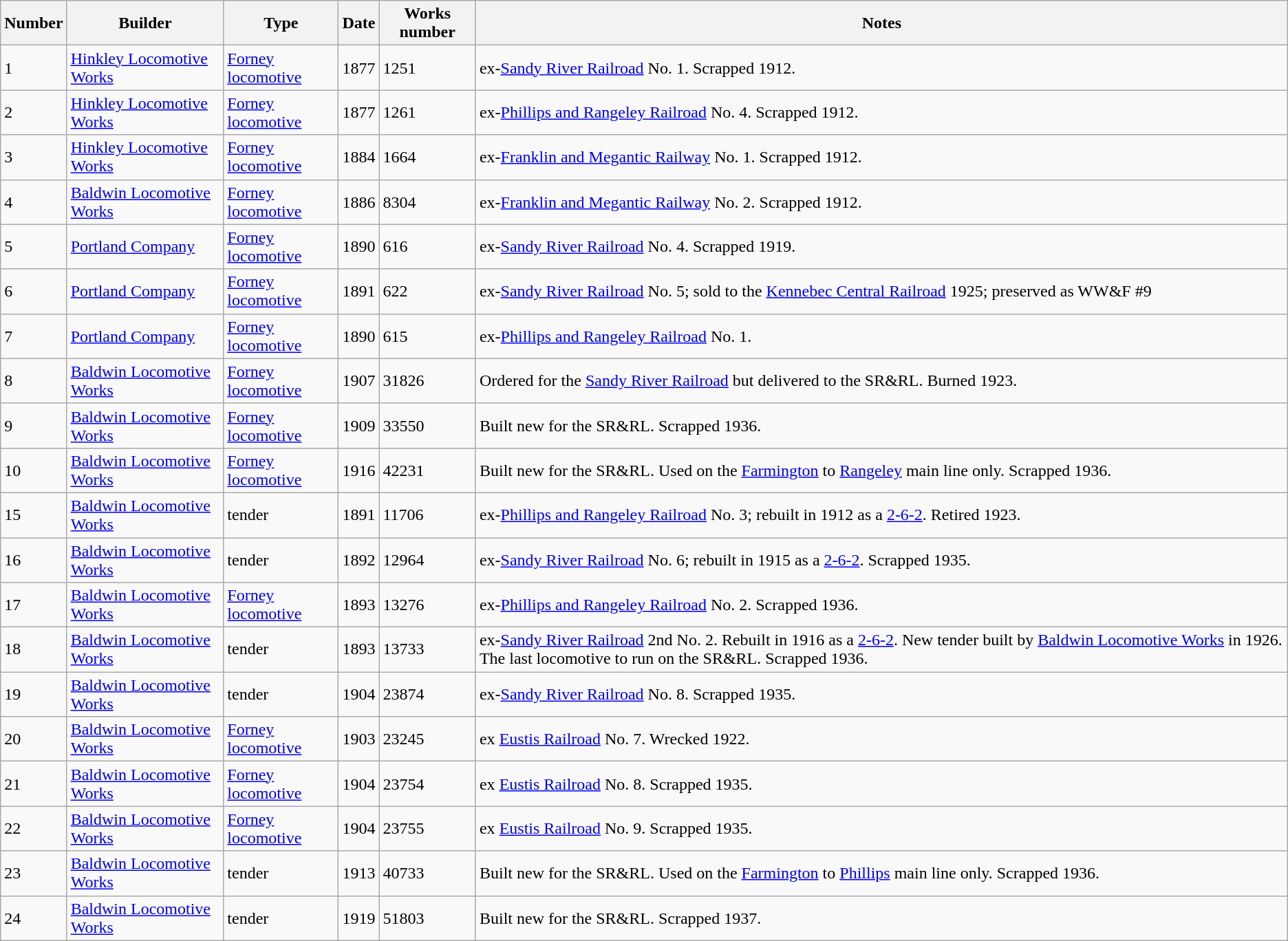<table class="wikitable">
<tr>
<th>Number</th>
<th>Builder</th>
<th>Type</th>
<th>Date</th>
<th>Works number</th>
<th>Notes</th>
</tr>
<tr>
<td>1</td>
<td><a href='#'>Hinkley Locomotive Works</a></td>
<td> <a href='#'>Forney locomotive</a></td>
<td>1877</td>
<td>1251</td>
<td>ex-<a href='#'>Sandy River Railroad</a> No. 1.  Scrapped 1912.</td>
</tr>
<tr>
<td>2</td>
<td><a href='#'>Hinkley Locomotive Works</a></td>
<td> <a href='#'>Forney locomotive</a></td>
<td>1877</td>
<td>1261</td>
<td>ex-<a href='#'>Phillips and Rangeley Railroad</a> No. 4.  Scrapped 1912.</td>
</tr>
<tr>
<td>3</td>
<td><a href='#'>Hinkley Locomotive Works</a></td>
<td> <a href='#'>Forney locomotive</a></td>
<td>1884</td>
<td>1664</td>
<td>ex-<a href='#'>Franklin and Megantic Railway</a> No. 1.  Scrapped 1912.</td>
</tr>
<tr>
<td>4</td>
<td><a href='#'>Baldwin Locomotive Works</a></td>
<td> <a href='#'>Forney locomotive</a></td>
<td>1886</td>
<td>8304</td>
<td>ex-<a href='#'>Franklin and Megantic Railway</a> No. 2.  Scrapped 1912.</td>
</tr>
<tr>
<td>5</td>
<td><a href='#'>Portland Company</a></td>
<td> <a href='#'>Forney locomotive</a></td>
<td>1890</td>
<td>616</td>
<td>ex-<a href='#'>Sandy River Railroad</a> No. 4.  Scrapped 1919.</td>
</tr>
<tr>
<td>6</td>
<td><a href='#'>Portland Company</a></td>
<td> <a href='#'>Forney locomotive</a></td>
<td>1891</td>
<td>622</td>
<td>ex-<a href='#'>Sandy River Railroad</a> No. 5; sold to the <a href='#'>Kennebec Central Railroad</a> 1925; preserved as WW&F #9</td>
</tr>
<tr>
<td>7</td>
<td><a href='#'>Portland Company</a></td>
<td> <a href='#'>Forney locomotive</a></td>
<td>1890</td>
<td>615</td>
<td>ex-<a href='#'>Phillips and Rangeley Railroad</a> No. 1.</td>
</tr>
<tr>
<td>8</td>
<td><a href='#'>Baldwin Locomotive Works</a></td>
<td> <a href='#'>Forney locomotive</a></td>
<td>1907</td>
<td>31826</td>
<td>Ordered for the <a href='#'>Sandy River Railroad</a> but delivered to the SR&RL.  Burned 1923.</td>
</tr>
<tr>
<td>9</td>
<td><a href='#'>Baldwin Locomotive Works</a></td>
<td> <a href='#'>Forney locomotive</a></td>
<td>1909</td>
<td>33550</td>
<td>Built new for the SR&RL.  Scrapped 1936.</td>
</tr>
<tr>
<td>10</td>
<td><a href='#'>Baldwin Locomotive Works</a></td>
<td> <a href='#'>Forney locomotive</a></td>
<td>1916</td>
<td>42231</td>
<td>Built new for the SR&RL. Used on the <a href='#'>Farmington</a> to <a href='#'>Rangeley</a> main line only.  Scrapped 1936.</td>
</tr>
<tr>
<td>15</td>
<td><a href='#'>Baldwin Locomotive Works</a></td>
<td> tender</td>
<td>1891</td>
<td>11706</td>
<td>ex-<a href='#'>Phillips and Rangeley Railroad</a> No. 3; rebuilt in 1912 as a <a href='#'>2-6-2</a>.  Retired 1923.</td>
</tr>
<tr>
<td>16</td>
<td><a href='#'>Baldwin Locomotive Works</a></td>
<td> tender</td>
<td>1892</td>
<td>12964</td>
<td>ex-<a href='#'>Sandy River Railroad</a> No. 6; rebuilt in 1915 as a <a href='#'>2-6-2</a>.  Scrapped 1935.</td>
</tr>
<tr>
<td>17</td>
<td><a href='#'>Baldwin Locomotive Works</a></td>
<td> <a href='#'>Forney locomotive</a></td>
<td>1893</td>
<td>13276</td>
<td>ex-<a href='#'>Phillips and Rangeley Railroad</a> No. 2.  Scrapped 1936.</td>
</tr>
<tr>
<td>18</td>
<td><a href='#'>Baldwin Locomotive Works</a></td>
<td> tender</td>
<td>1893</td>
<td>13733</td>
<td>ex-<a href='#'>Sandy River Railroad</a> 2nd No. 2. Rebuilt in 1916 as a <a href='#'>2-6-2</a>.  New tender built by <a href='#'>Baldwin Locomotive Works</a> in 1926.  The last locomotive to run on the SR&RL.  Scrapped 1936.</td>
</tr>
<tr>
<td>19</td>
<td><a href='#'>Baldwin Locomotive Works</a></td>
<td> tender</td>
<td>1904</td>
<td>23874</td>
<td>ex-<a href='#'>Sandy River Railroad</a> No. 8.  Scrapped 1935.</td>
</tr>
<tr>
<td>20</td>
<td><a href='#'>Baldwin Locomotive Works</a></td>
<td> <a href='#'>Forney locomotive</a></td>
<td>1903</td>
<td>23245</td>
<td>ex <a href='#'>Eustis Railroad</a> No. 7.  Wrecked 1922.</td>
</tr>
<tr>
<td>21</td>
<td><a href='#'>Baldwin Locomotive Works</a></td>
<td> <a href='#'>Forney locomotive</a></td>
<td>1904</td>
<td>23754</td>
<td>ex <a href='#'>Eustis Railroad</a> No. 8.  Scrapped 1935.</td>
</tr>
<tr>
<td>22</td>
<td><a href='#'>Baldwin Locomotive Works</a></td>
<td> <a href='#'>Forney locomotive</a></td>
<td>1904</td>
<td>23755</td>
<td>ex <a href='#'>Eustis Railroad</a> No. 9.  Scrapped 1935.</td>
</tr>
<tr>
<td>23</td>
<td><a href='#'>Baldwin Locomotive Works</a></td>
<td> tender</td>
<td>1913</td>
<td>40733</td>
<td>Built new for the SR&RL.  Used on the <a href='#'>Farmington</a> to <a href='#'>Phillips</a> main line only.  Scrapped 1936.</td>
</tr>
<tr>
<td>24</td>
<td><a href='#'>Baldwin Locomotive Works</a></td>
<td> tender</td>
<td>1919</td>
<td>51803</td>
<td>Built new for the SR&RL.  Scrapped 1937.</td>
</tr>
</table>
